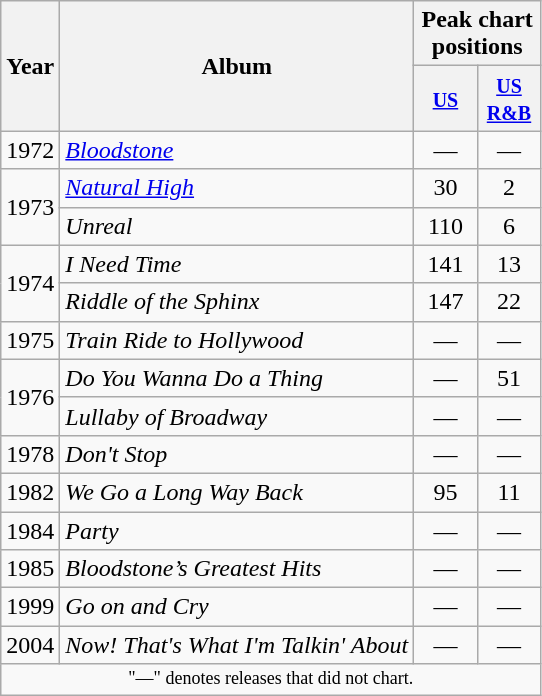<table class="wikitable" style="text-align:center;">
<tr>
<th rowspan="2">Year</th>
<th rowspan="2">Album</th>
<th colspan="2">Peak chart positions</th>
</tr>
<tr>
<th width="35"><small><a href='#'>US</a></small><br></th>
<th width="35"><small><a href='#'>US R&B</a></small><br></th>
</tr>
<tr>
<td rowspan="1">1972</td>
<td style="text-align:left;"><em><a href='#'>Bloodstone</a></em></td>
<td>—</td>
<td>—</td>
</tr>
<tr>
<td rowspan="2">1973</td>
<td style="text-align:left;"><em><a href='#'>Natural High</a></em></td>
<td>30</td>
<td>2</td>
</tr>
<tr>
<td style="text-align:left;"><em>Unreal</em></td>
<td>110</td>
<td>6</td>
</tr>
<tr>
<td rowspan="2">1974</td>
<td style="text-align:left;"><em>I Need Time</em></td>
<td>141</td>
<td>13</td>
</tr>
<tr>
<td style="text-align:left;"><em>Riddle of the Sphinx</em></td>
<td>147</td>
<td>22</td>
</tr>
<tr>
<td rowspan="1">1975</td>
<td style="text-align:left;"><em>Train Ride to Hollywood</em></td>
<td>—</td>
<td>—</td>
</tr>
<tr>
<td rowspan="2">1976</td>
<td style="text-align:left;"><em>Do You Wanna Do a Thing</em></td>
<td>—</td>
<td>51</td>
</tr>
<tr>
<td style="text-align:left;"><em>Lullaby of Broadway</em></td>
<td>—</td>
<td>—</td>
</tr>
<tr>
<td rowspan="1">1978</td>
<td style="text-align:left;"><em>Don't Stop</em></td>
<td>—</td>
<td>—</td>
</tr>
<tr>
<td rowspan="1">1982</td>
<td style="text-align:left;"><em>We Go a Long Way Back</em></td>
<td>95</td>
<td>11</td>
</tr>
<tr>
<td rowspan="1">1984</td>
<td style="text-align:left;"><em>Party</em></td>
<td>—</td>
<td>—</td>
</tr>
<tr>
<td rowspan="1">1985</td>
<td style="text-align:left;"><em>Bloodstone’s Greatest Hits</em></td>
<td>—</td>
<td>—</td>
</tr>
<tr>
<td rowspan="1">1999</td>
<td style="text-align:left;"><em>Go on and Cry</em></td>
<td>—</td>
<td>—</td>
</tr>
<tr>
<td rowspan="1">2004</td>
<td style="text-align:left;"><em>Now! That's What I'm Talkin' About</em></td>
<td>—</td>
<td>—</td>
</tr>
<tr>
<td colspan="8" style="text-align:center; font-size:9pt;">"—" denotes releases that did not chart.</td>
</tr>
</table>
